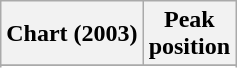<table class="wikitable plainrowheaders sortable">
<tr>
<th scope="col">Chart (2003)</th>
<th scope="col">Peak<br>position</th>
</tr>
<tr>
</tr>
<tr>
</tr>
</table>
